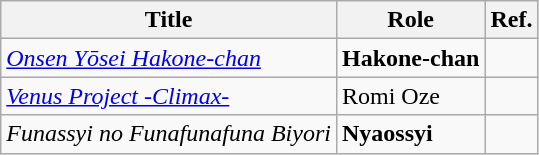<table class="wikitable">
<tr>
<th>Title</th>
<th>Role</th>
<th>Ref.</th>
</tr>
<tr>
<td><em><a href='#'>Onsen Yōsei Hakone-chan</a></em></td>
<td><strong>Hakone-chan</strong></td>
<td></td>
</tr>
<tr>
<td><em><a href='#'>Venus Project -Climax-</a></em></td>
<td>Romi Oze</td>
<td></td>
</tr>
<tr>
<td><em>Funassyi no Funafunafuna Biyori</em></td>
<td><strong>Nyaossyi</strong></td>
<td></td>
</tr>
</table>
